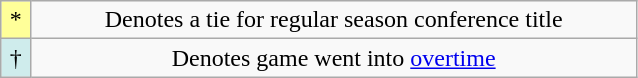<table class="wikitable" style="text-align:center; width:425px">
<tr>
<td style="background:#ff9; text-align:center;">*</td>
<td>Denotes a tie for regular season conference title</td>
</tr>
<tr>
<td style="background:#cfecec; text-align:center;">†</td>
<td>Denotes game went into <a href='#'>overtime</a></td>
</tr>
</table>
